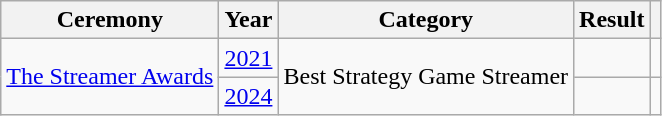<table class="wikitable" style="text-align:center;">
<tr>
<th>Ceremony</th>
<th>Year</th>
<th>Category</th>
<th>Result</th>
<th></th>
</tr>
<tr>
<td rowspan="2"><a href='#'>The Streamer Awards</a></td>
<td rowspan="1"><a href='#'>2021</a></td>
<td rowspan="2">Best Strategy Game Streamer</td>
<td></td>
<td></td>
</tr>
<tr>
<td><a href='#'>2024</a></td>
<td></td>
<td></td>
</tr>
</table>
